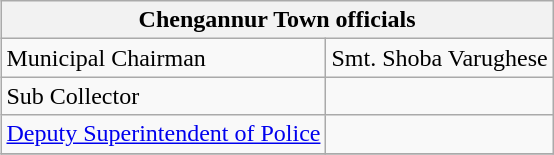<table class="wikitable" style="float:right; margin: 0 1em 0 0;">
<tr>
<th colspan="2">Chengannur Town officials</th>
</tr>
<tr>
<td>Municipal Chairman</td>
<td>Smt. Shoba Varughese</td>
</tr>
<tr>
<td>Sub Collector</td>
</tr>
<tr>
<td><a href='#'>Deputy Superintendent of Police</a></td>
<td></td>
</tr>
<tr>
</tr>
</table>
